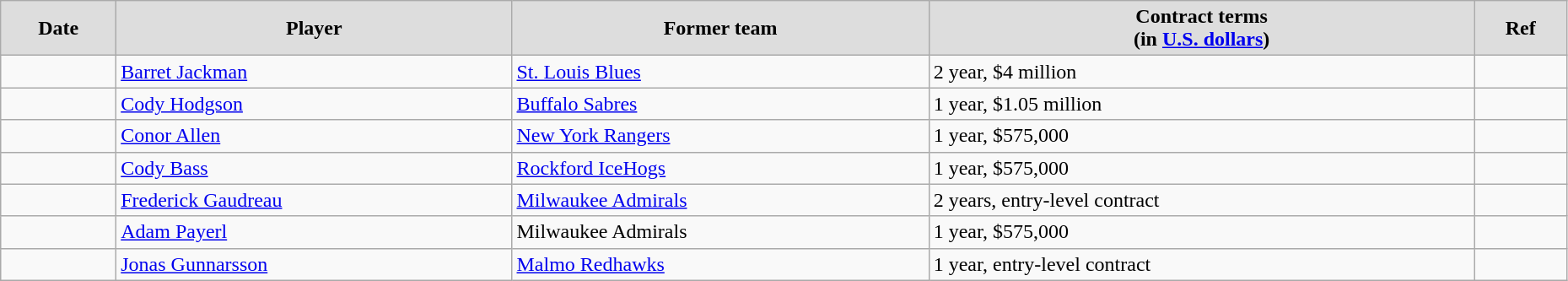<table class="wikitable" width=98%>
<tr align="center" bgcolor="#dddddd">
<td><strong>Date</strong></td>
<td><strong>Player</strong></td>
<td><strong>Former team</strong></td>
<td><strong>Contract terms</strong><br><strong>(in <a href='#'>U.S. dollars</a>)</strong></td>
<td><strong>Ref</strong></td>
</tr>
<tr>
<td></td>
<td><a href='#'>Barret Jackman</a></td>
<td><a href='#'>St. Louis Blues</a></td>
<td>2 year, $4 million</td>
<td></td>
</tr>
<tr>
<td></td>
<td><a href='#'>Cody Hodgson</a></td>
<td><a href='#'>Buffalo Sabres</a></td>
<td>1 year, $1.05 million</td>
<td></td>
</tr>
<tr>
<td></td>
<td><a href='#'>Conor Allen</a></td>
<td><a href='#'>New York Rangers</a></td>
<td>1 year, $575,000</td>
<td></td>
</tr>
<tr>
<td></td>
<td><a href='#'>Cody Bass</a></td>
<td><a href='#'>Rockford IceHogs</a></td>
<td>1 year, $575,000</td>
<td></td>
</tr>
<tr>
<td></td>
<td><a href='#'>Frederick Gaudreau</a></td>
<td><a href='#'>Milwaukee Admirals</a></td>
<td>2 years, entry-level contract</td>
<td></td>
</tr>
<tr>
<td></td>
<td><a href='#'>Adam Payerl</a></td>
<td>Milwaukee Admirals</td>
<td>1 year, $575,000</td>
<td></td>
</tr>
<tr>
<td></td>
<td><a href='#'>Jonas Gunnarsson</a></td>
<td><a href='#'>Malmo Redhawks</a></td>
<td>1 year, entry-level contract</td>
<td></td>
</tr>
</table>
